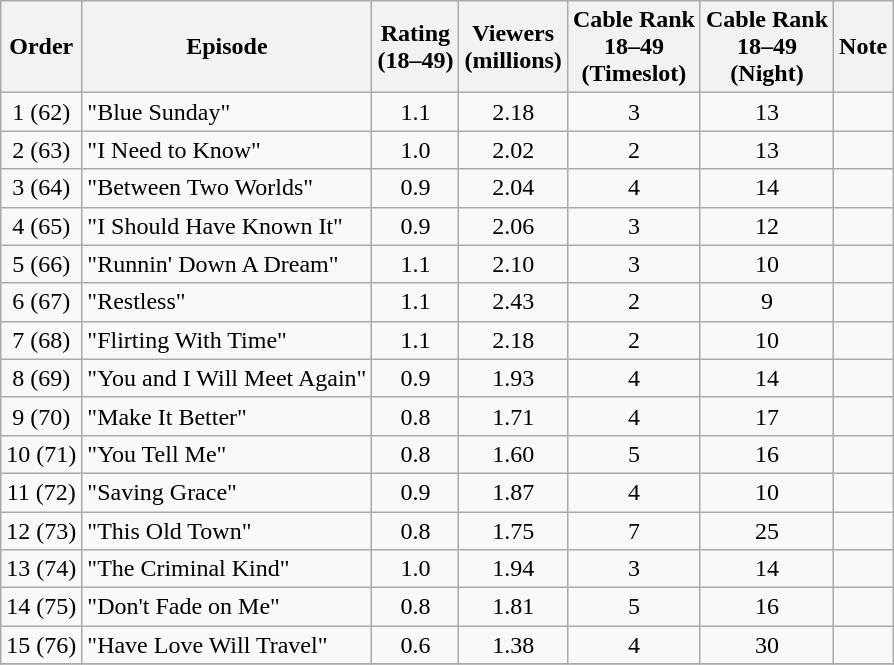<table class="wikitable sortable" style="text-align:center">
<tr>
<th>Order</th>
<th>Episode</th>
<th>Rating<br>(18–49)</th>
<th>Viewers<br>(millions)</th>
<th>Cable Rank<br>18–49<br>(Timeslot)</th>
<th>Cable Rank<br>18–49<br>(Night)</th>
<th>Note</th>
</tr>
<tr>
<td>1 (62)</td>
<td style="text-align: left">"Blue Sunday"</td>
<td>1.1</td>
<td>2.18</td>
<td>3</td>
<td>13</td>
<td></td>
</tr>
<tr>
<td>2 (63)</td>
<td style="text-align: left">"I Need to Know"</td>
<td>1.0</td>
<td>2.02</td>
<td>2</td>
<td>13</td>
<td></td>
</tr>
<tr>
<td>3 (64)</td>
<td style="text-align: left">"Between Two Worlds"</td>
<td>0.9</td>
<td>2.04</td>
<td>4</td>
<td>14</td>
<td></td>
</tr>
<tr>
<td>4 (65)</td>
<td style="text-align: left">"I Should Have Known It"</td>
<td>0.9</td>
<td>2.06</td>
<td>3</td>
<td>12</td>
<td></td>
</tr>
<tr>
<td>5 (66)</td>
<td style="text-align: left">"Runnin' Down A Dream"</td>
<td>1.1</td>
<td>2.10</td>
<td>3</td>
<td>10</td>
<td></td>
</tr>
<tr>
<td>6 (67)</td>
<td style="text-align: left">"Restless"</td>
<td>1.1</td>
<td>2.43</td>
<td>2</td>
<td>9</td>
<td></td>
</tr>
<tr>
<td>7 (68)</td>
<td style="text-align: left">"Flirting With Time"</td>
<td>1.1</td>
<td>2.18</td>
<td>2</td>
<td>10</td>
<td></td>
</tr>
<tr>
<td>8 (69)</td>
<td style="text-align: left">"You and I Will Meet Again"</td>
<td>0.9</td>
<td>1.93</td>
<td>4</td>
<td>14</td>
<td></td>
</tr>
<tr>
<td>9 (70)</td>
<td style="text-align: left">"Make It Better"</td>
<td>0.8</td>
<td>1.71</td>
<td>4</td>
<td>17</td>
<td></td>
</tr>
<tr>
<td>10 (71)</td>
<td style="text-align: left">"You Tell Me"</td>
<td>0.8</td>
<td>1.60</td>
<td>5</td>
<td>16</td>
<td></td>
</tr>
<tr>
<td>11 (72)</td>
<td style="text-align: left">"Saving Grace"</td>
<td>0.9</td>
<td>1.87</td>
<td>4</td>
<td>10</td>
<td></td>
</tr>
<tr>
<td>12 (73)</td>
<td style="text-align: left">"This Old Town"</td>
<td>0.8</td>
<td>1.75</td>
<td>7</td>
<td>25</td>
<td></td>
</tr>
<tr>
<td>13 (74)</td>
<td style="text-align: left">"The Criminal Kind"</td>
<td>1.0</td>
<td>1.94</td>
<td>3</td>
<td>14</td>
<td></td>
</tr>
<tr>
<td>14 (75)</td>
<td style="text-align: left">"Don't Fade on Me"</td>
<td>0.8</td>
<td>1.81</td>
<td>5</td>
<td>16</td>
<td></td>
</tr>
<tr>
<td>15 (76)</td>
<td style="text-align: left">"Have Love Will Travel"</td>
<td>0.6</td>
<td>1.38</td>
<td>4</td>
<td>30</td>
<td></td>
</tr>
<tr>
</tr>
</table>
